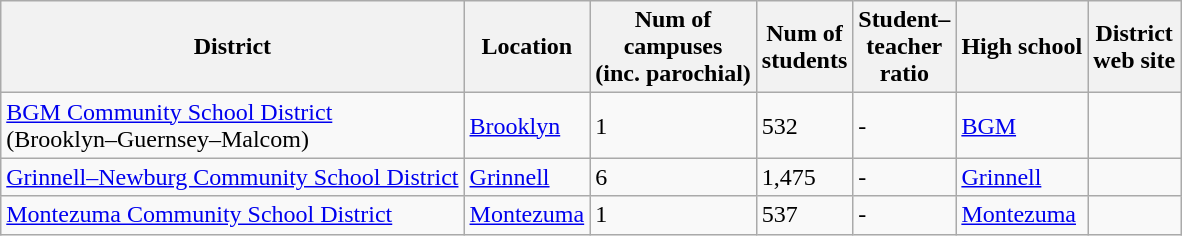<table class="wikitable sortable">
<tr>
<th>District</th>
<th>Location</th>
<th>Num of<br>campuses<br>(inc. parochial)</th>
<th>Num of<br>students</th>
<th>Student–<br>teacher<br>ratio</th>
<th>High school</th>
<th>District<br>web site</th>
</tr>
<tr>
<td><a href='#'>BGM Community School District</a><br>(Brooklyn–Guernsey–Malcom)</td>
<td><a href='#'>Brooklyn</a></td>
<td>1</td>
<td>532</td>
<td>-</td>
<td><a href='#'>BGM</a></td>
<td></td>
</tr>
<tr>
<td><a href='#'>Grinnell–Newburg Community School District</a></td>
<td><a href='#'>Grinnell</a></td>
<td>6</td>
<td>1,475</td>
<td>-</td>
<td><a href='#'>Grinnell</a></td>
<td></td>
</tr>
<tr>
<td><a href='#'>Montezuma Community School District</a></td>
<td><a href='#'>Montezuma</a></td>
<td>1</td>
<td>537</td>
<td>-</td>
<td><a href='#'>Montezuma</a></td>
<td></td>
</tr>
</table>
